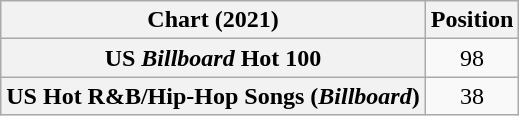<table class="wikitable sortable plainrowheaders" style="text-align:center">
<tr>
<th scope="col">Chart (2021)</th>
<th scope="col">Position</th>
</tr>
<tr>
<th scope="row">US <em>Billboard</em> Hot 100</th>
<td>98</td>
</tr>
<tr>
<th scope="row">US Hot R&B/Hip-Hop Songs (<em>Billboard</em>)</th>
<td>38</td>
</tr>
</table>
